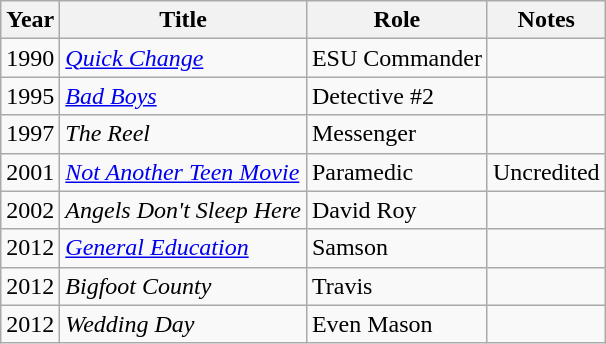<table class="wikitable">
<tr>
<th>Year</th>
<th>Title</th>
<th>Role</th>
<th>Notes</th>
</tr>
<tr>
<td>1990</td>
<td><em><a href='#'>Quick Change</a></em></td>
<td>ESU Commander</td>
<td></td>
</tr>
<tr>
<td>1995</td>
<td><em><a href='#'>Bad Boys</a></em></td>
<td>Detective #2</td>
<td></td>
</tr>
<tr>
<td>1997</td>
<td><em>The Reel</em></td>
<td>Messenger</td>
<td></td>
</tr>
<tr>
<td>2001</td>
<td><em><a href='#'>Not Another Teen Movie</a></em></td>
<td>Paramedic</td>
<td>Uncredited</td>
</tr>
<tr>
<td>2002</td>
<td><em>Angels Don't Sleep Here</em></td>
<td>David Roy</td>
<td></td>
</tr>
<tr>
<td>2012</td>
<td><em><a href='#'>General Education</a></em></td>
<td>Samson</td>
<td></td>
</tr>
<tr>
<td>2012</td>
<td><em>Bigfoot County</em></td>
<td>Travis</td>
<td></td>
</tr>
<tr>
<td>2012</td>
<td><em>Wedding Day</em></td>
<td>Even Mason</td>
<td></td>
</tr>
</table>
